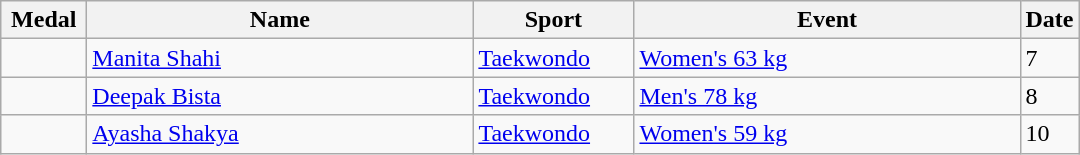<table class="wikitable sortable" style="font-size:100%">
<tr>
<th width="50">Medal</th>
<th width="250">Name</th>
<th width="100">Sport</th>
<th width="250">Event</th>
<th>Date</th>
</tr>
<tr>
<td></td>
<td><a href='#'>Manita Shahi</a></td>
<td><a href='#'>Taekwondo</a></td>
<td><a href='#'>Women's 63 kg</a></td>
<td>7</td>
</tr>
<tr>
<td></td>
<td><a href='#'>Deepak Bista</a></td>
<td><a href='#'>Taekwondo</a></td>
<td><a href='#'>Men's 78 kg</a></td>
<td>8</td>
</tr>
<tr>
<td></td>
<td><a href='#'>Ayasha Shakya</a></td>
<td><a href='#'>Taekwondo</a></td>
<td><a href='#'>Women's 59 kg</a></td>
<td>10</td>
</tr>
</table>
